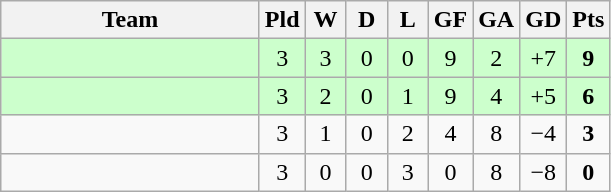<table class="wikitable" style="text-align: center;">
<tr>
<th width=165>Team</th>
<th width=20>Pld</th>
<th width=20>W</th>
<th width=20>D</th>
<th width=20>L</th>
<th width=20>GF</th>
<th width=20>GA</th>
<th width=20>GD</th>
<th width=20>Pts</th>
</tr>
<tr bgcolor=ccffcc>
<td style="text-align:left;"></td>
<td>3</td>
<td>3</td>
<td>0</td>
<td>0</td>
<td>9</td>
<td>2</td>
<td>+7</td>
<td><strong>9</strong></td>
</tr>
<tr bgcolor=ccffcc>
<td style="text-align:left;"></td>
<td>3</td>
<td>2</td>
<td>0</td>
<td>1</td>
<td>9</td>
<td>4</td>
<td>+5</td>
<td><strong>6</strong></td>
</tr>
<tr>
<td style="text-align:left;"></td>
<td>3</td>
<td>1</td>
<td>0</td>
<td>2</td>
<td>4</td>
<td>8</td>
<td>−4</td>
<td><strong>3</strong></td>
</tr>
<tr>
<td style="text-align:left;"></td>
<td>3</td>
<td>0</td>
<td>0</td>
<td>3</td>
<td>0</td>
<td>8</td>
<td>−8</td>
<td><strong>0</strong></td>
</tr>
</table>
